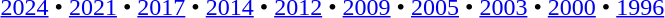<table id=toc class=toc summary=Contents>
<tr>
<td align=center><br><a href='#'>2024</a> • <a href='#'>2021</a> • <a href='#'>2017</a> • <a href='#'>2014</a> • <a href='#'>2012</a> • <a href='#'>2009</a> • <a href='#'>2005</a> • <a href='#'>2003</a> • <a href='#'>2000</a> • <a href='#'>1996</a></td>
</tr>
</table>
